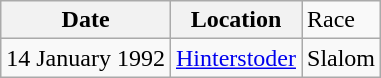<table class=wikitable>
<tr>
<th>Date</th>
<th>Location</th>
<td>Race</td>
</tr>
<tr>
<td>14 January 1992</td>
<td> <a href='#'>Hinterstoder</a></td>
<td>Slalom</td>
</tr>
</table>
